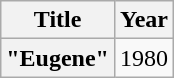<table class="wikitable plainrowheaders" style="text-align:center;">
<tr>
<th scope=col>Title</th>
<th scope=col>Year</th>
</tr>
<tr>
<th scope="row">"Eugene"</th>
<td>1980</td>
</tr>
</table>
